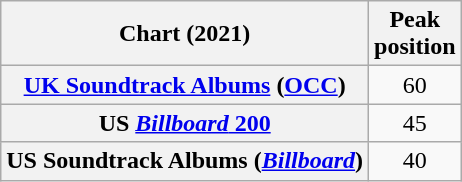<table class="wikitable plainrowheaders" style="text-align:center">
<tr>
<th scope="col">Chart (2021)</th>
<th scope="col">Peak<br>position</th>
</tr>
<tr>
<th scope="row"><a href='#'>UK Soundtrack Albums</a> (<a href='#'>OCC</a>)</th>
<td>60</td>
</tr>
<tr>
<th scope="row">US <a href='#'><em>Billboard</em> 200</a></th>
<td>45</td>
</tr>
<tr>
<th scope="row">US Soundtrack Albums (<a href='#'><em>Billboard</em></a>)</th>
<td>40</td>
</tr>
</table>
